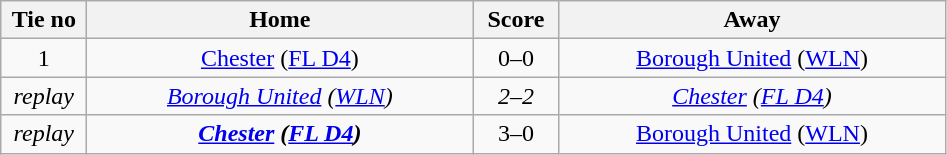<table class="wikitable" style="text-align:center">
<tr>
<th width=50>Tie no</th>
<th width=250>Home</th>
<th width=50>Score</th>
<th width=250>Away</th>
</tr>
<tr>
<td>1</td>
<td><a href='#'>Chester</a> (<a href='#'>FL D4</a>)</td>
<td>0–0</td>
<td><a href='#'>Borough United</a> (<a href='#'>WLN</a>)</td>
</tr>
<tr>
<td><em>replay</em></td>
<td><em><a href='#'>Borough United</a> (<a href='#'>WLN</a>)</em></td>
<td><em>2–2</em></td>
<td><em><a href='#'>Chester</a> (<a href='#'>FL D4</a>)</em></td>
</tr>
<tr>
<td><em>replay</em></td>
<td><strong><em><a href='#'>Chester</a><strong> (<a href='#'>FL D4</a>)<em></td>
<td></em>3–0<em></td>
<td></em><a href='#'>Borough United</a> (<a href='#'>WLN</a>)<em></td>
</tr>
</table>
